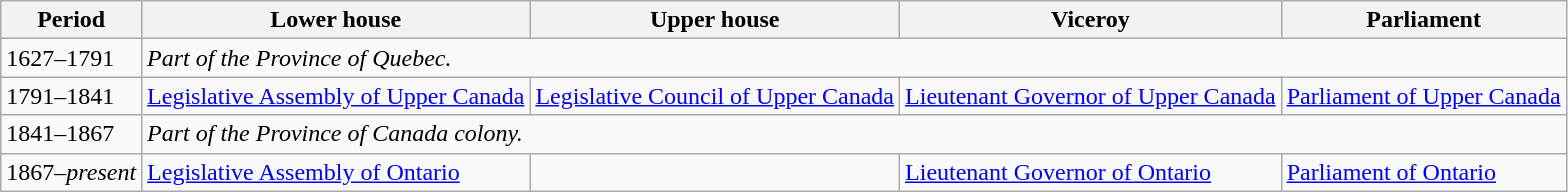<table class="wikitable">
<tr>
<th>Period</th>
<th>Lower house</th>
<th>Upper house</th>
<th>Viceroy</th>
<th>Parliament</th>
</tr>
<tr>
<td>1627–1791</td>
<td colspan="4"><em>Part of the Province of Quebec.</em></td>
</tr>
<tr>
<td>1791–1841</td>
<td><a href='#'>Legislative Assembly of Upper Canada</a></td>
<td><a href='#'>Legislative Council of Upper Canada</a></td>
<td><a href='#'>Lieutenant Governor of Upper Canada</a></td>
<td><a href='#'>Parliament of Upper Canada</a></td>
</tr>
<tr>
<td>1841–1867</td>
<td colspan="4"><em>Part of the Province of Canada colony.</em></td>
</tr>
<tr>
<td>1867–<em>present</em></td>
<td><a href='#'>Legislative Assembly of Ontario</a></td>
<td></td>
<td><a href='#'>Lieutenant Governor of Ontario</a></td>
<td><a href='#'>Parliament of Ontario</a></td>
</tr>
</table>
